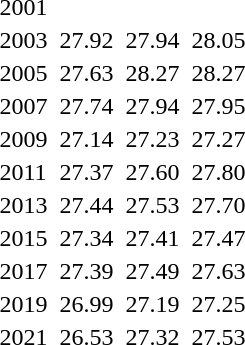<table>
<tr>
<td>2001</td>
<td></td>
<td></td>
<td></td>
<td></td>
<td></td>
<td></td>
</tr>
<tr>
<td>2003</td>
<td></td>
<td>27.92</td>
<td></td>
<td>27.94</td>
<td></td>
<td>28.05</td>
</tr>
<tr>
<td>2005</td>
<td></td>
<td>27.63</td>
<td></td>
<td>28.27</td>
<td></td>
<td>28.27</td>
</tr>
<tr>
<td>2007</td>
<td></td>
<td>27.74</td>
<td></td>
<td>27.94</td>
<td></td>
<td>27.95</td>
</tr>
<tr>
<td>2009</td>
<td></td>
<td>27.14</td>
<td></td>
<td>27.23</td>
<td></td>
<td>27.27</td>
</tr>
<tr>
<td>2011</td>
<td></td>
<td>27.37</td>
<td></td>
<td>27.60</td>
<td></td>
<td>27.80</td>
</tr>
<tr>
<td>2013</td>
<td></td>
<td>27.44</td>
<td></td>
<td>27.53</td>
<td></td>
<td>27.70</td>
</tr>
<tr>
<td>2015</td>
<td></td>
<td>27.34</td>
<td></td>
<td>27.41</td>
<td></td>
<td>27.47</td>
</tr>
<tr>
<td>2017</td>
<td></td>
<td>27.39</td>
<td></td>
<td>27.49</td>
<td></td>
<td>27.63</td>
</tr>
<tr>
<td>2019</td>
<td></td>
<td>26.99</td>
<td></td>
<td>27.19</td>
<td></td>
<td>27.25</td>
</tr>
<tr>
<td>2021</td>
<td></td>
<td>26.53</td>
<td></td>
<td>27.32</td>
<td></td>
<td>27.53</td>
</tr>
</table>
